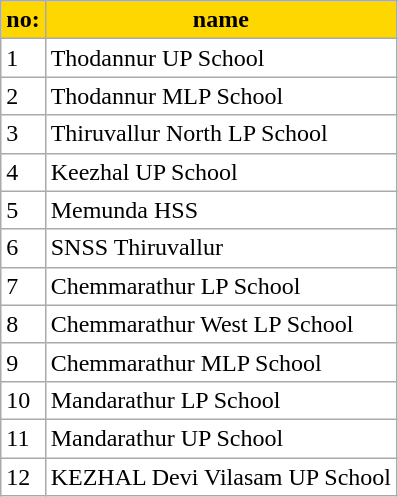<table class="wikitable sortable" style="background:#fff;">
<tr>
<th style="background:gold;">no:</th>
<th style="background:gold;" !>name</th>
</tr>
<tr>
<td>1</td>
<td>Thodannur UP School</td>
</tr>
<tr>
<td>2</td>
<td>Thodannur MLP School</td>
</tr>
<tr>
<td>3</td>
<td>Thiruvallur North LP School</td>
</tr>
<tr>
<td>4</td>
<td>Keezhal UP School</td>
</tr>
<tr>
<td>5</td>
<td>Memunda HSS</td>
</tr>
<tr>
<td>6</td>
<td>SNSS Thiruvallur</td>
</tr>
<tr>
<td>7</td>
<td>Chemmarathur LP School</td>
</tr>
<tr>
<td>8</td>
<td>Chemmarathur West LP School</td>
</tr>
<tr>
<td>9</td>
<td>Chemmarathur MLP School</td>
</tr>
<tr>
<td>10</td>
<td>Mandarathur LP School</td>
</tr>
<tr>
<td>11</td>
<td>Mandarathur UP School</td>
</tr>
<tr>
<td>12</td>
<td>KEZHAL Devi Vilasam UP School</td>
</tr>
</table>
